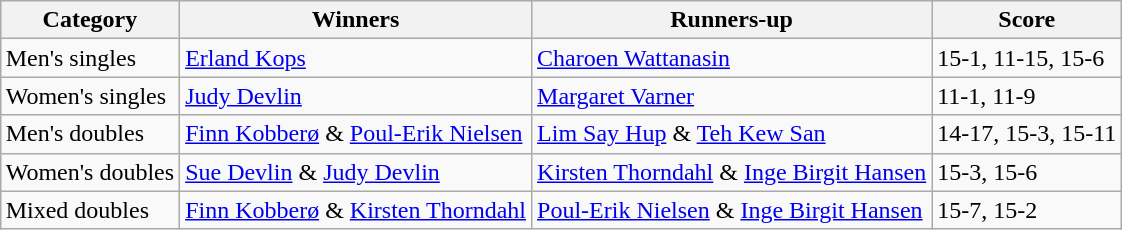<table class=wikitable style="margin:auto;">
<tr>
<th>Category</th>
<th>Winners</th>
<th>Runners-up</th>
<th>Score</th>
</tr>
<tr>
<td>Men's singles</td>
<td> <a href='#'>Erland Kops</a></td>
<td> <a href='#'>Charoen Wattanasin</a></td>
<td>15-1, 11-15, 15-6</td>
</tr>
<tr>
<td>Women's singles</td>
<td> <a href='#'>Judy Devlin</a></td>
<td> <a href='#'>Margaret Varner</a></td>
<td>11-1, 11-9</td>
</tr>
<tr>
<td>Men's doubles</td>
<td> <a href='#'>Finn Kobberø</a> & <a href='#'>Poul-Erik Nielsen</a></td>
<td> <a href='#'>Lim Say Hup</a> & <a href='#'>Teh Kew San</a></td>
<td>14-17, 15-3, 15-11</td>
</tr>
<tr>
<td>Women's doubles</td>
<td> <a href='#'>Sue Devlin</a> & <a href='#'>Judy Devlin</a></td>
<td> <a href='#'>Kirsten Thorndahl</a> & <a href='#'>Inge Birgit Hansen</a></td>
<td>15-3, 15-6</td>
</tr>
<tr>
<td>Mixed doubles</td>
<td> <a href='#'>Finn Kobberø</a> & <a href='#'>Kirsten Thorndahl</a></td>
<td> <a href='#'>Poul-Erik Nielsen</a> & <a href='#'>Inge Birgit Hansen</a></td>
<td>15-7, 15-2</td>
</tr>
</table>
